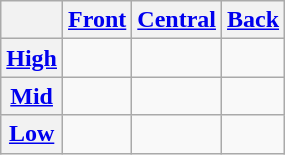<table class="wikitable" style=text-align:center>
<tr>
<th></th>
<th><a href='#'>Front</a></th>
<th><a href='#'>Central</a></th>
<th><a href='#'>Back</a></th>
</tr>
<tr>
<th><a href='#'>High</a></th>
<td></td>
<td></td>
<td></td>
</tr>
<tr>
<th><a href='#'>Mid</a></th>
<td></td>
<td></td>
<td></td>
</tr>
<tr>
<th><a href='#'>Low</a></th>
<td></td>
<td></td>
<td></td>
</tr>
</table>
